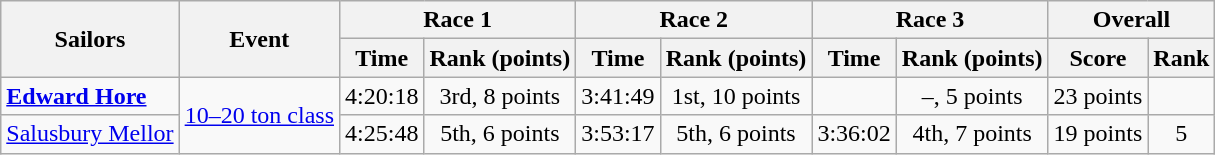<table class="wikitable sortable" style="text-align:center">
<tr>
<th rowspan=2>Sailors</th>
<th rowspan=2>Event</th>
<th colspan=2>Race 1</th>
<th colspan=2>Race 2</th>
<th colspan=2>Race 3</th>
<th colspan=2>Overall</th>
</tr>
<tr>
<th>Time</th>
<th>Rank (points)</th>
<th>Time</th>
<th>Rank (points)</th>
<th>Time</th>
<th>Rank (points)</th>
<th>Score</th>
<th>Rank</th>
</tr>
<tr>
<td align=left><strong><a href='#'>Edward Hore</a></strong></td>
<td rowspan=2><a href='#'>10–20 ton class</a></td>
<td>4:20:18</td>
<td>3rd, 8 points</td>
<td>3:41:49</td>
<td>1st, 10 points</td>
<td></td>
<td>–, 5 points</td>
<td>23 points</td>
<td></td>
</tr>
<tr>
<td align=left><a href='#'>Salusbury Mellor</a></td>
<td>4:25:48</td>
<td>5th, 6 points</td>
<td>3:53:17</td>
<td>5th, 6 points</td>
<td>3:36:02</td>
<td>4th, 7 points</td>
<td>19 points</td>
<td>5</td>
</tr>
</table>
